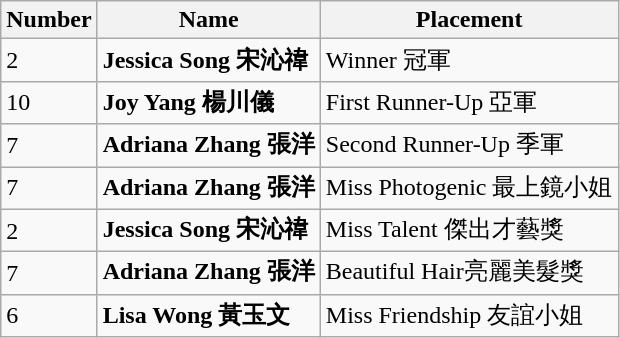<table class="wikitable">
<tr>
<th><strong>Number</strong></th>
<th><strong>Name</strong></th>
<th><strong>Placement</strong></th>
</tr>
<tr>
<td>2</td>
<td><strong>Jessica Song 宋沁禕</strong></td>
<td>Winner 冠軍</td>
</tr>
<tr>
<td>10</td>
<td><strong>Joy Yang 楊川儀</strong></td>
<td>First Runner-Up 亞軍</td>
</tr>
<tr>
<td>7</td>
<td><strong>Adriana Zhang  張洋 </strong></td>
<td>Second Runner-Up 季軍</td>
</tr>
<tr>
<td>7</td>
<td><strong>Adriana Zhang  張洋</strong></td>
<td>Miss Photogenic  最上鏡小姐</td>
</tr>
<tr>
<td>2</td>
<td><strong>Jessica Song 宋沁禕</strong></td>
<td>Miss Talent  傑出才藝獎</td>
</tr>
<tr>
<td>7</td>
<td><strong>Adriana Zhang  張洋 </strong></td>
<td>Beautiful Hair亮麗美髮獎</td>
</tr>
<tr>
<td>6</td>
<td><strong>Lisa Wong 黃玉文</strong></td>
<td>Miss Friendship 友誼小姐</td>
</tr>
</table>
